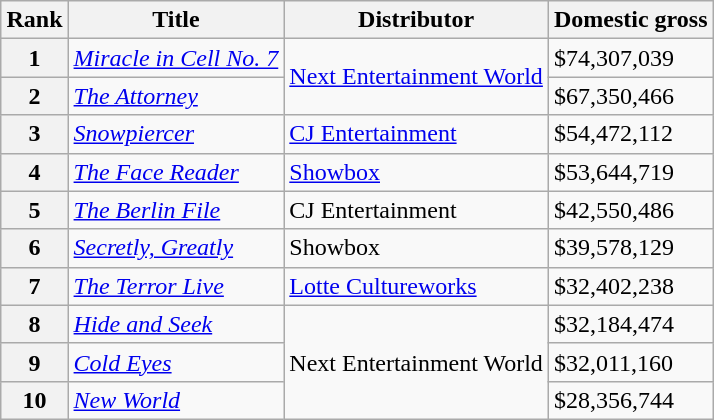<table class="wikitable" style="margin:auto; margin:auto;">
<tr>
<th>Rank</th>
<th>Title</th>
<th>Distributor</th>
<th>Domestic gross </th>
</tr>
<tr>
<th style="text-align:center;">1</th>
<td><em><a href='#'>Miracle in Cell No. 7</a></em></td>
<td rowspan=2><a href='#'>Next Entertainment World</a></td>
<td>$74,307,039</td>
</tr>
<tr>
<th style="text-align:center;">2</th>
<td><em><a href='#'>The Attorney</a></em></td>
<td>$67,350,466</td>
</tr>
<tr>
<th style="text-align:center;">3</th>
<td><em><a href='#'>Snowpiercer</a></em></td>
<td><a href='#'>CJ Entertainment</a></td>
<td>$54,472,112</td>
</tr>
<tr>
<th style="text-align:center;">4</th>
<td><em><a href='#'>The Face Reader</a></em></td>
<td><a href='#'>Showbox</a></td>
<td>$53,644,719</td>
</tr>
<tr>
<th style="text-align:center;">5</th>
<td><em><a href='#'>The Berlin File</a></em></td>
<td>CJ Entertainment</td>
<td>$42,550,486</td>
</tr>
<tr>
<th style="text-align:center;">6</th>
<td><em><a href='#'>Secretly, Greatly</a></em></td>
<td>Showbox</td>
<td>$39,578,129</td>
</tr>
<tr>
<th style="text-align:center;">7</th>
<td><em><a href='#'>The Terror Live</a></em></td>
<td><a href='#'>Lotte Cultureworks</a></td>
<td>$32,402,238</td>
</tr>
<tr>
<th style="text-align:center;">8</th>
<td><em><a href='#'>Hide and Seek</a></em></td>
<td rowspan=3>Next Entertainment World</td>
<td>$32,184,474</td>
</tr>
<tr>
<th style="text-align:center;">9</th>
<td><em><a href='#'>Cold Eyes</a></em></td>
<td>$32,011,160</td>
</tr>
<tr>
<th style="text-align:center;">10</th>
<td><em><a href='#'>New World</a></em></td>
<td>$28,356,744</td>
</tr>
</table>
